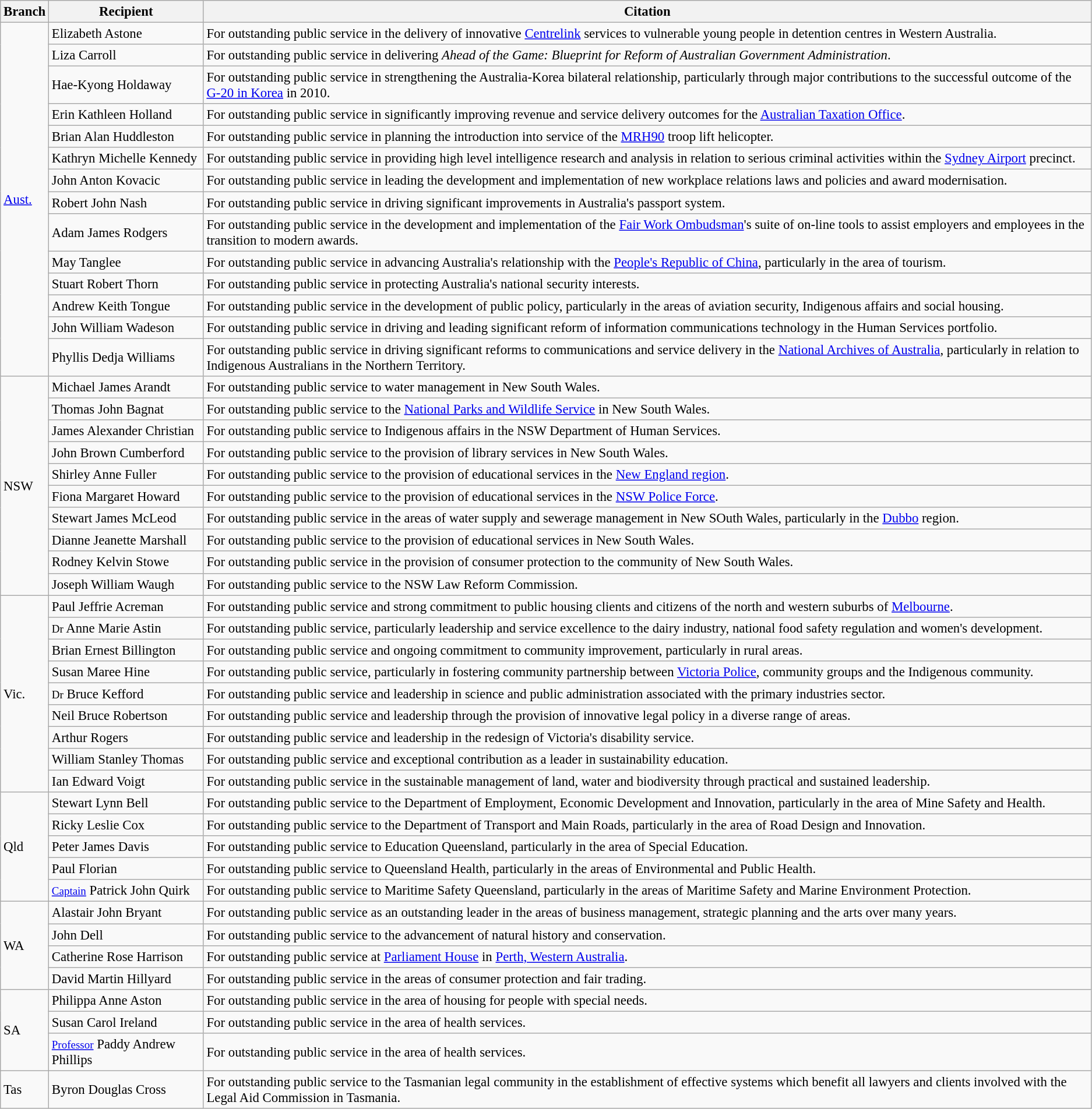<table class="wikitable" style="font-size:95%;">
<tr>
<th>Branch</th>
<th scope="col" width="170">Recipient</th>
<th>Citation</th>
</tr>
<tr>
<td rowspan="14"><a href='#'>Aust.</a></td>
<td>Elizabeth Astone</td>
<td>For outstanding public service in the delivery of innovative <a href='#'>Centrelink</a> services to vulnerable young people in detention centres in Western Australia.</td>
</tr>
<tr>
<td>Liza Carroll</td>
<td>For outstanding public service in delivering <em>Ahead of the Game: Blueprint for Reform of Australian Government Administration</em>.</td>
</tr>
<tr>
<td>Hae-Kyong Holdaway</td>
<td>For outstanding public service in strengthening the Australia-Korea bilateral relationship, particularly through major contributions to the successful outcome of the <a href='#'>G-20 in Korea</a> in 2010.</td>
</tr>
<tr>
<td>Erin Kathleen Holland</td>
<td>For outstanding public service in significantly improving revenue and service delivery outcomes for the <a href='#'>Australian Taxation Office</a>.</td>
</tr>
<tr>
<td>Brian Alan Huddleston</td>
<td>For outstanding public service in planning the introduction into service of the <a href='#'>MRH90</a> troop lift helicopter.</td>
</tr>
<tr>
<td>Kathryn Michelle Kennedy</td>
<td>For outstanding public service in providing high level intelligence research and analysis in relation to serious criminal activities within the <a href='#'>Sydney Airport</a> precinct.</td>
</tr>
<tr>
<td>John Anton Kovacic</td>
<td>For outstanding public service in leading the development and implementation of new workplace relations laws and policies and award modernisation.</td>
</tr>
<tr>
<td>Robert John Nash</td>
<td>For outstanding public service in driving significant improvements in Australia's passport system.</td>
</tr>
<tr>
<td>Adam James Rodgers</td>
<td>For outstanding public service in the development and implementation of the <a href='#'>Fair Work Ombudsman</a>'s suite of on-line tools to assist employers and employees in the transition to modern awards.</td>
</tr>
<tr>
<td>May Tanglee</td>
<td>For outstanding public service in advancing Australia's relationship with the <a href='#'>People's Republic of China</a>, particularly in the area of tourism.</td>
</tr>
<tr>
<td>Stuart Robert Thorn</td>
<td>For outstanding public service in protecting Australia's national security interests.</td>
</tr>
<tr>
<td>Andrew Keith Tongue</td>
<td>For outstanding public service in the development of public policy, particularly in the areas of aviation security, Indigenous affairs and social housing.</td>
</tr>
<tr>
<td>John William Wadeson</td>
<td>For outstanding public service in driving and leading significant reform of information communications technology in the Human Services portfolio.</td>
</tr>
<tr>
<td>Phyllis Dedja Williams</td>
<td>For outstanding public service in driving significant reforms to communications and service delivery in the <a href='#'>National Archives of Australia</a>, particularly in relation to Indigenous Australians in the Northern Territory.</td>
</tr>
<tr>
<td rowspan="10">NSW</td>
<td>Michael James Arandt</td>
<td>For outstanding public service to water management in New South Wales.</td>
</tr>
<tr>
<td>Thomas John Bagnat</td>
<td>For outstanding public service to the <a href='#'>National Parks and Wildlife Service</a> in New South Wales.</td>
</tr>
<tr>
<td>James Alexander Christian</td>
<td>For outstanding public service to Indigenous affairs in the NSW Department of Human Services.</td>
</tr>
<tr>
<td>John Brown Cumberford</td>
<td>For outstanding public service to the provision of library services in New South Wales.</td>
</tr>
<tr>
<td>Shirley Anne Fuller</td>
<td>For outstanding public service to the provision of educational services in the <a href='#'>New England region</a>.</td>
</tr>
<tr>
<td>Fiona Margaret Howard</td>
<td>For outstanding public service to the provision of educational services in the <a href='#'>NSW Police Force</a>.</td>
</tr>
<tr>
<td>Stewart James McLeod</td>
<td>For outstanding public service in the areas of water supply and sewerage management in New SOuth Wales, particularly in the <a href='#'>Dubbo</a> region.</td>
</tr>
<tr>
<td>Dianne Jeanette Marshall</td>
<td>For outstanding public service to the provision of educational services in New South Wales.</td>
</tr>
<tr>
<td>Rodney Kelvin Stowe</td>
<td>For outstanding public service in the provision of consumer protection to the community of New South Wales.</td>
</tr>
<tr>
<td>Joseph William Waugh</td>
<td>For outstanding public service to the NSW Law Reform Commission.</td>
</tr>
<tr>
<td rowspan="9">Vic.</td>
<td>Paul Jeffrie Acreman</td>
<td>For outstanding public service and strong commitment to public housing clients and citizens of the north and western suburbs of <a href='#'>Melbourne</a>.</td>
</tr>
<tr>
<td><small>Dr</small> Anne Marie Astin</td>
<td>For outstanding public service, particularly leadership and service excellence to the dairy industry, national food safety regulation and women's development.</td>
</tr>
<tr>
<td>Brian Ernest Billington</td>
<td>For outstanding public service and ongoing commitment to community improvement, particularly in rural areas.</td>
</tr>
<tr>
<td>Susan Maree Hine</td>
<td>For outstanding public service, particularly in fostering community partnership between <a href='#'>Victoria Police</a>, community groups and the Indigenous community.</td>
</tr>
<tr>
<td><small>Dr</small> Bruce Kefford</td>
<td>For outstanding public service and leadership in science and public administration associated with the primary industries sector.</td>
</tr>
<tr>
<td>Neil Bruce Robertson</td>
<td>For outstanding public service and leadership through the provision of innovative legal policy in a diverse range of areas.</td>
</tr>
<tr>
<td>Arthur Rogers</td>
<td>For outstanding public service and leadership in the redesign of Victoria's disability service.</td>
</tr>
<tr>
<td>William Stanley Thomas</td>
<td>For outstanding public service and exceptional contribution as a leader in sustainability education.</td>
</tr>
<tr>
<td>Ian Edward Voigt</td>
<td>For outstanding public service in the sustainable management of land, water and biodiversity through practical and sustained leadership.</td>
</tr>
<tr>
<td rowspan="5">Qld</td>
<td>Stewart Lynn Bell</td>
<td>For outstanding public service to the Department of Employment, Economic Development and Innovation, particularly in the area of Mine Safety and Health.</td>
</tr>
<tr>
<td>Ricky Leslie Cox</td>
<td>For outstanding public service to the Department of Transport and Main Roads, particularly in the area of Road Design and Innovation.</td>
</tr>
<tr>
<td>Peter James Davis</td>
<td>For outstanding public service to Education Queensland, particularly in the area of Special Education.</td>
</tr>
<tr>
<td>Paul Florian</td>
<td>For outstanding public service to Queensland Health, particularly in the areas of Environmental and Public Health.</td>
</tr>
<tr>
<td><small><a href='#'>Captain</a></small> Patrick John Quirk</td>
<td>For outstanding public service to Maritime Safety Queensland, particularly in the areas of Maritime Safety and Marine Environment Protection.</td>
</tr>
<tr>
<td rowspan="4">WA</td>
<td>Alastair John Bryant</td>
<td>For outstanding public service as an outstanding leader in the areas of business management, strategic planning and the arts over many years.</td>
</tr>
<tr>
<td>John Dell</td>
<td>For outstanding public service to the advancement of natural history and conservation.</td>
</tr>
<tr>
<td>Catherine Rose Harrison</td>
<td>For outstanding public service at <a href='#'>Parliament House</a> in <a href='#'>Perth, Western Australia</a>.</td>
</tr>
<tr>
<td>David Martin Hillyard</td>
<td>For outstanding public service in the areas of consumer protection and fair trading.</td>
</tr>
<tr>
<td rowspan="3">SA</td>
<td>Philippa Anne Aston</td>
<td>For outstanding public service in the area of housing for people with special needs.</td>
</tr>
<tr>
<td>Susan Carol Ireland</td>
<td>For outstanding public service in the area of health services.</td>
</tr>
<tr>
<td><small><a href='#'>Professor</a></small> Paddy Andrew Phillips</td>
<td>For outstanding public service in the area of health services.</td>
</tr>
<tr>
<td>Tas</td>
<td>Byron Douglas Cross</td>
<td>For outstanding public service to the Tasmanian legal community in the establishment of effective systems which benefit all lawyers and clients involved with the Legal Aid Commission in Tasmania.</td>
</tr>
</table>
